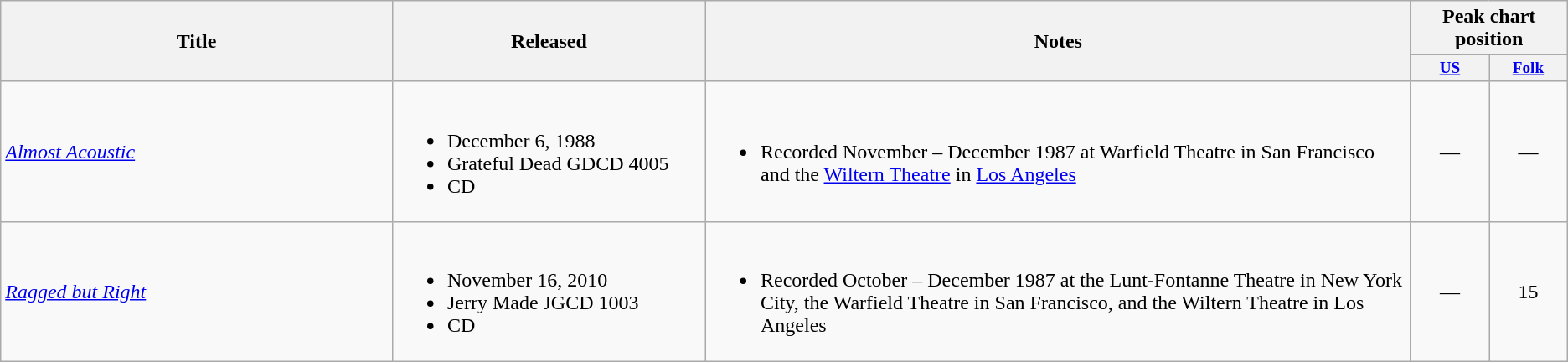<table class="wikitable">
<tr>
<th rowspan="2" style="width:25%">Title</th>
<th rowspan="2" style="width:20%">Released</th>
<th rowspan="2" style="width:45%">Notes</th>
<th colspan="2">Peak chart position</th>
</tr>
<tr>
<th style="width:5%;font-size:80%;"><a href='#'>US</a></th>
<th style="width:5%;font-size:80%;"><a href='#'>Folk</a></th>
</tr>
<tr>
<td><em><a href='#'>Almost Acoustic</a></em></td>
<td><br><ul><li>December 6, 1988</li><li>Grateful Dead GDCD 4005</li><li>CD</li></ul></td>
<td><br><ul><li>Recorded November – December 1987 at Warfield Theatre in San Francisco and the <a href='#'>Wiltern Theatre</a> in <a href='#'>Los Angeles</a></li></ul></td>
<td align="center">—</td>
<td align="center">—</td>
</tr>
<tr>
<td><em><a href='#'>Ragged but Right</a></em></td>
<td><br><ul><li>November 16, 2010</li><li>Jerry Made JGCD 1003</li><li>CD</li></ul></td>
<td><br><ul><li>Recorded October – December 1987 at the Lunt-Fontanne Theatre in New York City, the Warfield Theatre in San Francisco, and the Wiltern Theatre in Los Angeles</li></ul></td>
<td align="center">—</td>
<td align="center">15</td>
</tr>
</table>
